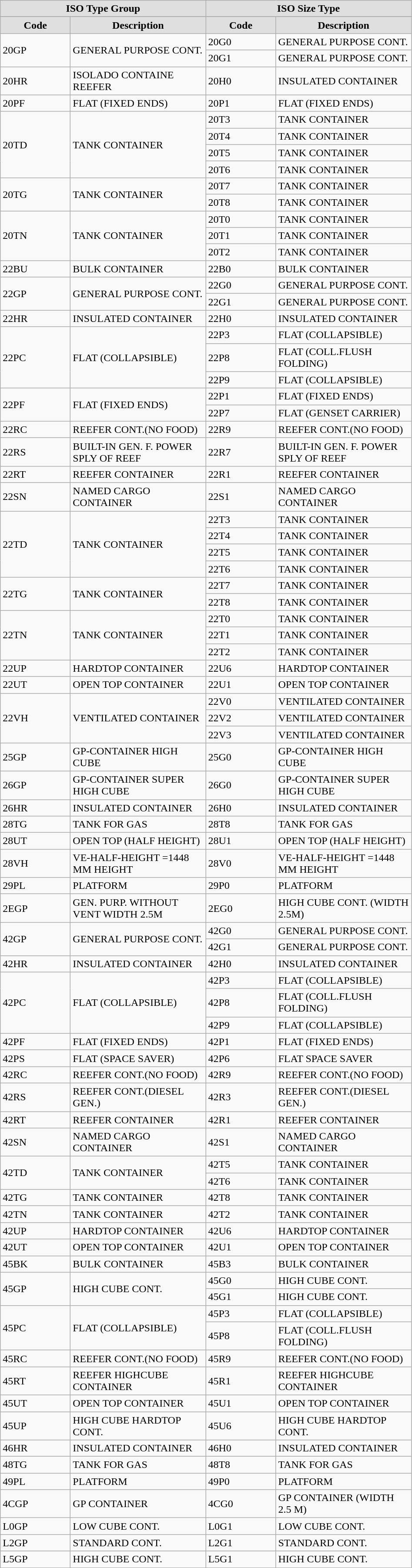<table class="wikitable sortable">
<tr bgcolor="#dfdfdf">
<td width="300" colspan="2" align="center"><strong>ISO Type Group</strong></td>
<td width="300" colspan="2" align="center"><strong>ISO Size Type</strong></td>
</tr>
<tr ---->
</tr>
<tr bgcolor="#dfdfdf">
<td width="100" align="center"><strong>Code</strong></td>
<td width="200" align="center"><strong>Description</strong></td>
<td width="100" align="center"><strong>Code</strong></td>
<td width="200" align="center"><strong>Description</strong></td>
</tr>
<tr ---->
<td rowspan="2">20GP</td>
<td rowspan="2">GENERAL PURPOSE CONT.</td>
<td>20G0</td>
<td>GENERAL PURPOSE CONT.</td>
</tr>
<tr ---->
<td>20G1</td>
<td>GENERAL PURPOSE CONT.</td>
</tr>
<tr ---->
<td>20HR</td>
<td>ISOLADO CONTAINE REEFER</td>
<td>20H0</td>
<td>INSULATED CONTAINER</td>
</tr>
<tr ---->
<td>20PF</td>
<td>FLAT (FIXED ENDS)</td>
<td>20P1</td>
<td>FLAT (FIXED ENDS)</td>
</tr>
<tr ---->
<td rowspan="4">20TD</td>
<td rowspan="4">TANK CONTAINER</td>
<td>20T3</td>
<td>TANK CONTAINER</td>
</tr>
<tr ---->
<td>20T4</td>
<td>TANK CONTAINER</td>
</tr>
<tr ---->
<td>20T5</td>
<td>TANK CONTAINER</td>
</tr>
<tr ---->
<td>20T6</td>
<td>TANK CONTAINER</td>
</tr>
<tr ---->
<td rowspan="2">20TG</td>
<td rowspan="2">TANK CONTAINER</td>
<td>20T7</td>
<td>TANK CONTAINER</td>
</tr>
<tr ---->
<td>20T8</td>
<td>TANK CONTAINER</td>
</tr>
<tr ---->
<td rowspan="3">20TN</td>
<td rowspan="3">TANK CONTAINER</td>
<td>20T0</td>
<td>TANK CONTAINER</td>
</tr>
<tr ---->
<td>20T1</td>
<td>TANK CONTAINER</td>
</tr>
<tr ---->
<td>20T2</td>
<td>TANK CONTAINER</td>
</tr>
<tr ---->
<td>22BU</td>
<td>BULK CONTAINER</td>
<td>22B0</td>
<td>BULK CONTAINER</td>
</tr>
<tr ---->
<td rowspan="2">22GP</td>
<td rowspan="2">GENERAL PURPOSE CONT.</td>
<td>22G0</td>
<td>GENERAL PURPOSE CONT.</td>
</tr>
<tr ---->
<td>22G1</td>
<td>GENERAL PURPOSE CONT.</td>
</tr>
<tr ---->
<td>22HR</td>
<td>INSULATED CONTAINER</td>
<td>22H0</td>
<td>INSULATED CONTAINER</td>
</tr>
<tr ---->
<td rowspan="3">22PC</td>
<td rowspan="3">FLAT (COLLAPSIBLE)</td>
<td>22P3</td>
<td>FLAT (COLLAPSIBLE)</td>
</tr>
<tr ---->
<td>22P8</td>
<td>FLAT (COLL.FLUSH FOLDING)</td>
</tr>
<tr ---->
<td>22P9</td>
<td>FLAT (COLLAPSIBLE)</td>
</tr>
<tr ---->
<td rowspan="2">22PF</td>
<td rowspan="2">FLAT (FIXED ENDS)</td>
<td>22P1</td>
<td>FLAT (FIXED ENDS)</td>
</tr>
<tr ---->
<td>22P7</td>
<td>FLAT (GENSET CARRIER)</td>
</tr>
<tr ---->
<td>22RC</td>
<td>REEFER CONT.(NO FOOD)</td>
<td>22R9</td>
<td>REEFER CONT.(NO FOOD)</td>
</tr>
<tr ---->
<td>22RS</td>
<td>BUILT-IN GEN. F. POWER SPLY OF REEF</td>
<td>22R7</td>
<td>BUILT-IN GEN. F. POWER SPLY OF REEF</td>
</tr>
<tr ---->
<td>22RT</td>
<td>REEFER CONTAINER</td>
<td>22R1</td>
<td>REEFER CONTAINER</td>
</tr>
<tr ---->
<td>22SN</td>
<td>NAMED CARGO CONTAINER</td>
<td>22S1</td>
<td>NAMED CARGO CONTAINER</td>
</tr>
<tr ---->
<td rowspan="4">22TD</td>
<td rowspan="4">TANK CONTAINER</td>
<td>22T3</td>
<td>TANK CONTAINER</td>
</tr>
<tr ---->
<td>22T4</td>
<td>TANK CONTAINER</td>
</tr>
<tr ---->
<td>22T5</td>
<td>TANK CONTAINER</td>
</tr>
<tr ---->
<td>22T6</td>
<td>TANK CONTAINER</td>
</tr>
<tr ---->
<td rowspan="2">22TG</td>
<td rowspan="2">TANK CONTAINER</td>
<td>22T7</td>
<td>TANK CONTAINER</td>
</tr>
<tr ---->
<td>22T8</td>
<td>TANK CONTAINER</td>
</tr>
<tr ---->
<td rowspan="3">22TN</td>
<td rowspan="3">TANK CONTAINER</td>
<td>22T0</td>
<td>TANK CONTAINER</td>
</tr>
<tr ---->
<td>22T1</td>
<td>TANK CONTAINER</td>
</tr>
<tr ---->
<td>22T2</td>
<td>TANK CONTAINER</td>
</tr>
<tr ---->
<td>22UP</td>
<td>HARDTOP CONTAINER</td>
<td>22U6</td>
<td>HARDTOP CONTAINER</td>
</tr>
<tr ---->
<td>22UT</td>
<td>OPEN TOP CONTAINER</td>
<td>22U1</td>
<td>OPEN TOP CONTAINER</td>
</tr>
<tr ---->
<td rowspan="3">22VH</td>
<td rowspan="3">VENTILATED CONTAINER</td>
<td>22V0</td>
<td>VENTILATED CONTAINER</td>
</tr>
<tr ---->
<td>22V2</td>
<td>VENTILATED CONTAINER</td>
</tr>
<tr ---->
<td>22V3</td>
<td>VENTILATED CONTAINER</td>
</tr>
<tr ---->
<td>25GP</td>
<td>GP-CONTAINER HIGH CUBE</td>
<td>25G0</td>
<td>GP-CONTAINER HIGH CUBE</td>
</tr>
<tr ---->
<td>26GP</td>
<td>GP-CONTAINER SUPER HIGH CUBE</td>
<td>26G0</td>
<td>GP-CONTAINER SUPER HIGH CUBE</td>
</tr>
<tr ---->
<td>26HR</td>
<td>INSULATED CONTAINER</td>
<td>26H0</td>
<td>INSULATED CONTAINER</td>
</tr>
<tr ---->
<td>28TG</td>
<td>TANK FOR GAS</td>
<td>28T8</td>
<td>TANK FOR GAS</td>
</tr>
<tr ---->
<td>28UT</td>
<td>OPEN TOP (HALF HEIGHT)</td>
<td>28U1</td>
<td>OPEN TOP (HALF HEIGHT)</td>
</tr>
<tr ---->
<td>28VH</td>
<td>VE-HALF-HEIGHT =1448 MM HEIGHT</td>
<td>28V0</td>
<td>VE-HALF-HEIGHT =1448 MM HEIGHT</td>
</tr>
<tr ---->
<td>29PL</td>
<td>PLATFORM</td>
<td>29P0</td>
<td>PLATFORM</td>
</tr>
<tr ---->
<td>2EGP</td>
<td>GEN. PURP. WITHOUT VENT WIDTH 2.5M</td>
<td>2EG0</td>
<td>HIGH CUBE CONT. (WIDTH 2.5M)</td>
</tr>
<tr ---->
<td rowspan="2">42GP</td>
<td rowspan="2">GENERAL PURPOSE CONT.</td>
<td>42G0</td>
<td>GENERAL PURPOSE CONT.</td>
</tr>
<tr ---->
<td>42G1</td>
<td>GENERAL PURPOSE CONT.</td>
</tr>
<tr ---->
<td>42HR</td>
<td>INSULATED CONTAINER</td>
<td>42H0</td>
<td>INSULATED CONTAINER</td>
</tr>
<tr ---->
<td rowspan="3">42PC</td>
<td rowspan="3">FLAT (COLLAPSIBLE)</td>
<td>42P3</td>
<td>FLAT (COLLAPSIBLE)</td>
</tr>
<tr ---->
<td>42P8</td>
<td>FLAT (COLL.FLUSH FOLDING)</td>
</tr>
<tr ---->
<td>42P9</td>
<td>FLAT (COLLAPSIBLE)</td>
</tr>
<tr ---->
<td>42PF</td>
<td>FLAT (FIXED ENDS)</td>
<td>42P1</td>
<td>FLAT (FIXED ENDS)</td>
</tr>
<tr ---->
<td>42PS</td>
<td>FLAT (SPACE SAVER)</td>
<td>42P6</td>
<td>FLAT SPACE SAVER</td>
</tr>
<tr ---->
<td>42RC</td>
<td>REEFER CONT.(NO FOOD)</td>
<td>42R9</td>
<td>REEFER CONT.(NO FOOD)</td>
</tr>
<tr ---->
<td>42RS</td>
<td>REEFER CONT.(DIESEL GEN.)</td>
<td>42R3</td>
<td>REEFER CONT.(DIESEL GEN.)</td>
</tr>
<tr ---->
<td>42RT</td>
<td>REEFER CONTAINER</td>
<td>42R1</td>
<td>REEFER CONTAINER</td>
</tr>
<tr ---->
<td>42SN</td>
<td>NAMED CARGO CONTAINER</td>
<td>42S1</td>
<td>NAMED CARGO CONTAINER</td>
</tr>
<tr ---->
<td rowspan="2">42TD</td>
<td rowspan="2">TANK CONTAINER</td>
<td>42T5</td>
<td>TANK CONTAINER</td>
</tr>
<tr ---->
<td>42T6</td>
<td>TANK CONTAINER</td>
</tr>
<tr ---->
<td>42TG</td>
<td>TANK CONTAINER</td>
<td>42T8</td>
<td>TANK CONTAINER</td>
</tr>
<tr ---->
<td>42TN</td>
<td>TANK CONTAINER</td>
<td>42T2</td>
<td>TANK CONTAINER</td>
</tr>
<tr ---->
<td>42UP</td>
<td>HARDTOP CONTAINER</td>
<td>42U6</td>
<td>HARDTOP CONTAINER</td>
</tr>
<tr ---->
<td>42UT</td>
<td>OPEN TOP CONTAINER</td>
<td>42U1</td>
<td>OPEN TOP CONTAINER</td>
</tr>
<tr ---->
<td>45BK</td>
<td>BULK CONTAINER</td>
<td>45B3</td>
<td>BULK CONTAINER</td>
</tr>
<tr ---->
<td rowspan="2">45GP</td>
<td rowspan="2">HIGH CUBE CONT.</td>
<td>45G0</td>
<td>HIGH CUBE CONT.</td>
</tr>
<tr ---->
<td>45G1</td>
<td>HIGH CUBE CONT.</td>
</tr>
<tr ---->
<td rowspan="2">45PC</td>
<td rowspan="2">FLAT (COLLAPSIBLE)</td>
<td>45P3</td>
<td>FLAT (COLLAPSIBLE)</td>
</tr>
<tr ---->
<td>45P8</td>
<td>FLAT (COLL.FLUSH FOLDING)</td>
</tr>
<tr ---->
<td>45RC</td>
<td>REEFER CONT.(NO FOOD)</td>
<td>45R9</td>
<td>REEFER CONT.(NO FOOD)</td>
</tr>
<tr ---->
<td>45RT</td>
<td>REEFER HIGHCUBE CONTAINER</td>
<td>45R1</td>
<td>REEFER HIGHCUBE CONTAINER</td>
</tr>
<tr ---->
<td>45UT</td>
<td>OPEN TOP CONTAINER</td>
<td>45U1</td>
<td>OPEN TOP CONTAINER</td>
</tr>
<tr ---->
<td>45UP</td>
<td>HIGH CUBE HARDTOP CONT.</td>
<td>45U6</td>
<td>HIGH CUBE HARDTOP CONT.</td>
</tr>
<tr ---->
<td>46HR</td>
<td>INSULATED CONTAINER</td>
<td>46H0</td>
<td>INSULATED CONTAINER</td>
</tr>
<tr ---->
<td>48TG</td>
<td>TANK FOR GAS</td>
<td>48T8</td>
<td>TANK FOR GAS</td>
</tr>
<tr ---->
<td>49PL</td>
<td>PLATFORM</td>
<td>49P0</td>
<td>PLATFORM</td>
</tr>
<tr ---->
<td>4CGP</td>
<td>GP CONTAINER</td>
<td>4CG0</td>
<td>GP CONTAINER (WIDTH 2.5 M)</td>
</tr>
<tr ---->
<td>L0GP</td>
<td>LOW CUBE CONT.</td>
<td>L0G1</td>
<td>LOW CUBE CONT.</td>
</tr>
<tr ---->
<td>L2GP</td>
<td>STANDARD CONT.</td>
<td>L2G1</td>
<td>STANDARD CONT.</td>
</tr>
<tr ---->
<td>L5GP</td>
<td>HIGH CUBE CONT.</td>
<td>L5G1</td>
<td>HIGH CUBE CONT.</td>
</tr>
</table>
